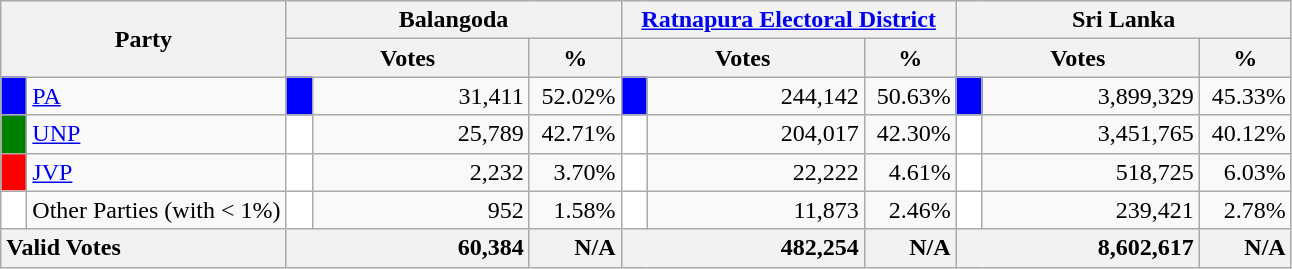<table class="wikitable">
<tr>
<th colspan="2" width="144px"rowspan="2">Party</th>
<th colspan="3" width="216px">Balangoda</th>
<th colspan="3" width="216px"><a href='#'>Ratnapura Electoral District</a></th>
<th colspan="3" width="216px">Sri Lanka</th>
</tr>
<tr>
<th colspan="2" width="144px">Votes</th>
<th>%</th>
<th colspan="2" width="144px">Votes</th>
<th>%</th>
<th colspan="2" width="144px">Votes</th>
<th>%</th>
</tr>
<tr>
<td style="background-color:blue;" width="10px"></td>
<td style="text-align:left;"><a href='#'>PA</a></td>
<td style="background-color:blue;" width="10px"></td>
<td style="text-align:right;">31,411</td>
<td style="text-align:right;">52.02%</td>
<td style="background-color:blue;" width="10px"></td>
<td style="text-align:right;">244,142</td>
<td style="text-align:right;">50.63%</td>
<td style="background-color:blue;" width="10px"></td>
<td style="text-align:right;">3,899,329</td>
<td style="text-align:right;">45.33%</td>
</tr>
<tr>
<td style="background-color:green;" width="10px"></td>
<td style="text-align:left;"><a href='#'>UNP</a></td>
<td style="background-color:white;" width="10px"></td>
<td style="text-align:right;">25,789</td>
<td style="text-align:right;">42.71%</td>
<td style="background-color:white;" width="10px"></td>
<td style="text-align:right;">204,017</td>
<td style="text-align:right;">42.30%</td>
<td style="background-color:white;" width="10px"></td>
<td style="text-align:right;">3,451,765</td>
<td style="text-align:right;">40.12%</td>
</tr>
<tr>
<td style="background-color:red;" width="10px"></td>
<td style="text-align:left;"><a href='#'>JVP</a></td>
<td style="background-color:white;" width="10px"></td>
<td style="text-align:right;">2,232</td>
<td style="text-align:right;">3.70%</td>
<td style="background-color:white;" width="10px"></td>
<td style="text-align:right;">22,222</td>
<td style="text-align:right;">4.61%</td>
<td style="background-color:white;" width="10px"></td>
<td style="text-align:right;">518,725</td>
<td style="text-align:right;">6.03%</td>
</tr>
<tr>
<td style="background-color:white;" width="10px"></td>
<td style="text-align:left;">Other Parties (with < 1%)</td>
<td style="background-color:white;" width="10px"></td>
<td style="text-align:right;">952</td>
<td style="text-align:right;">1.58%</td>
<td style="background-color:white;" width="10px"></td>
<td style="text-align:right;">11,873</td>
<td style="text-align:right;">2.46%</td>
<td style="background-color:white;" width="10px"></td>
<td style="text-align:right;">239,421</td>
<td style="text-align:right;">2.78%</td>
</tr>
<tr>
<th colspan="2" width="144px"style="text-align:left;">Valid Votes</th>
<th style="text-align:right;"colspan="2" width="144px">60,384</th>
<th style="text-align:right;">N/A</th>
<th style="text-align:right;"colspan="2" width="144px">482,254</th>
<th style="text-align:right;">N/A</th>
<th style="text-align:right;"colspan="2" width="144px">8,602,617</th>
<th style="text-align:right;">N/A</th>
</tr>
</table>
